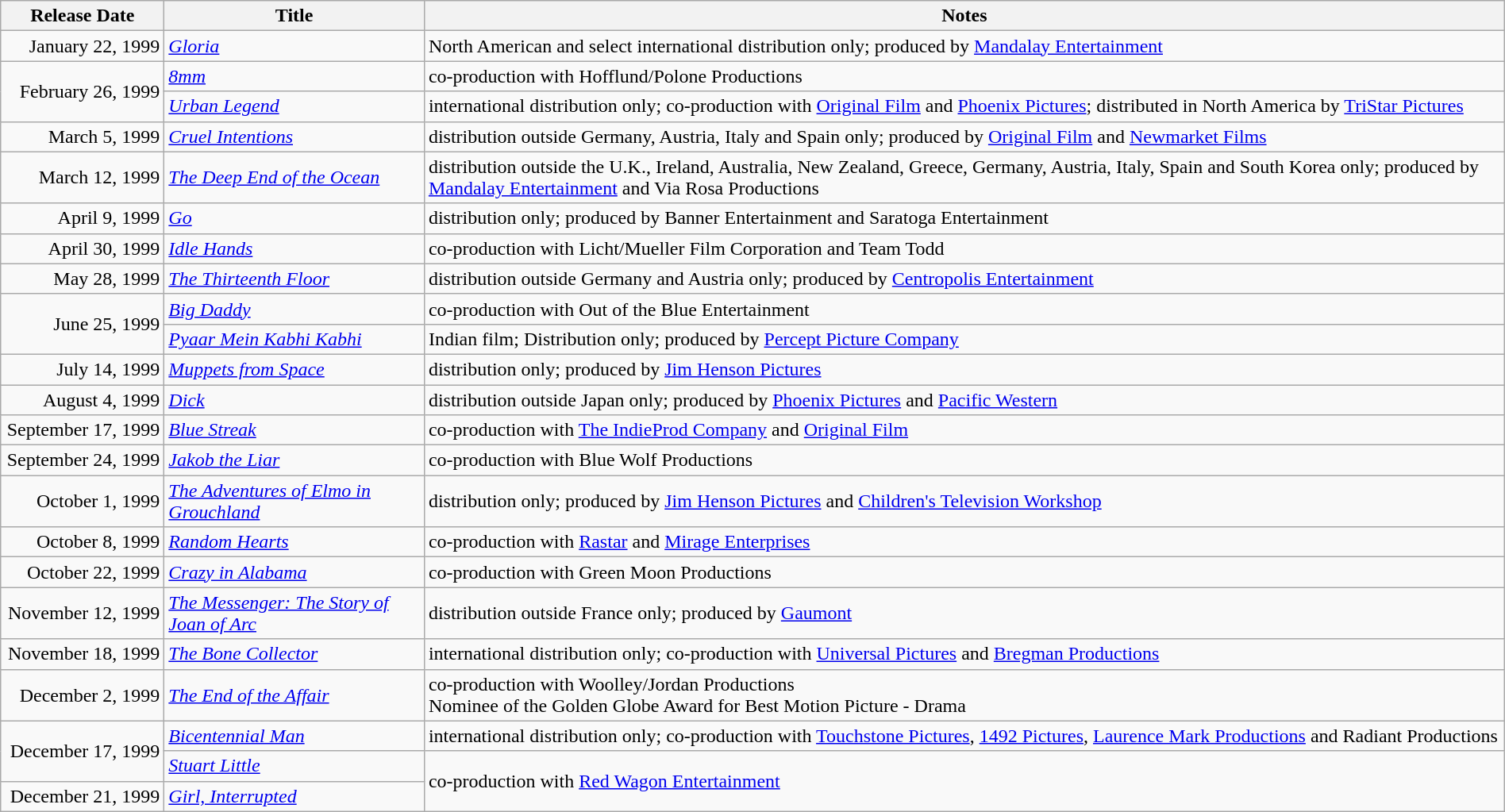<table class="wikitable sortable" style="width:100%;">
<tr>
<th scope="col" style="width:130px;">Release Date</th>
<th>Title</th>
<th>Notes</th>
</tr>
<tr>
<td style="text-align:right;">January 22, 1999</td>
<td><em><a href='#'>Gloria</a></em></td>
<td>North American and select international distribution only; produced by <a href='#'>Mandalay Entertainment</a></td>
</tr>
<tr>
<td style="text-align:right;" rowspan="2">February 26, 1999</td>
<td><em><a href='#'>8mm</a></em></td>
<td>co-production with Hofflund/Polone Productions</td>
</tr>
<tr>
<td><em><a href='#'>Urban Legend</a></em></td>
<td>international distribution only; co-production with <a href='#'>Original Film</a> and <a href='#'>Phoenix Pictures</a>; distributed in North America by <a href='#'>TriStar Pictures</a></td>
</tr>
<tr>
<td style="text-align:right;">March 5, 1999</td>
<td><em><a href='#'>Cruel Intentions</a></em></td>
<td>distribution outside Germany, Austria, Italy and Spain only; produced by <a href='#'>Original Film</a> and <a href='#'>Newmarket Films</a></td>
</tr>
<tr>
<td style="text-align:right;">March 12, 1999</td>
<td><em><a href='#'>The Deep End of the Ocean</a></em></td>
<td>distribution outside the U.K., Ireland, Australia, New Zealand, Greece, Germany, Austria, Italy, Spain and South Korea only; produced by <a href='#'>Mandalay Entertainment</a> and Via Rosa Productions</td>
</tr>
<tr>
<td style="text-align:right;">April 9, 1999</td>
<td><em><a href='#'>Go</a></em></td>
<td>distribution only; produced by Banner Entertainment and Saratoga Entertainment</td>
</tr>
<tr>
<td style="text-align:right;">April 30, 1999</td>
<td><em><a href='#'>Idle Hands</a></em></td>
<td>co-production with Licht/Mueller Film Corporation and Team Todd</td>
</tr>
<tr>
<td style="text-align:right;">May 28, 1999</td>
<td><em><a href='#'>The Thirteenth Floor</a></em></td>
<td>distribution outside Germany and Austria only; produced by <a href='#'>Centropolis Entertainment</a></td>
</tr>
<tr>
<td style="text-align:right;" rowspan="2">June 25, 1999</td>
<td><em><a href='#'>Big Daddy</a></em></td>
<td>co-production with Out of the Blue Entertainment</td>
</tr>
<tr>
<td><em><a href='#'>Pyaar Mein Kabhi Kabhi</a></em></td>
<td>Indian film; Distribution only; produced by <a href='#'>Percept Picture Company</a></td>
</tr>
<tr>
<td style="text-align:right;">July 14, 1999</td>
<td><em><a href='#'>Muppets from Space</a></em></td>
<td>distribution only; produced by <a href='#'>Jim Henson Pictures</a></td>
</tr>
<tr>
<td style="text-align:right;">August 4, 1999</td>
<td><em><a href='#'>Dick</a></em></td>
<td>distribution outside Japan only; produced by <a href='#'>Phoenix Pictures</a> and <a href='#'>Pacific Western</a></td>
</tr>
<tr>
<td style="text-align:right;">September 17, 1999</td>
<td><em><a href='#'>Blue Streak</a></em></td>
<td>co-production with <a href='#'>The IndieProd Company</a> and <a href='#'>Original Film</a></td>
</tr>
<tr>
<td style="text-align:right;">September 24, 1999</td>
<td><em><a href='#'>Jakob the Liar</a></em></td>
<td>co-production with Blue Wolf Productions</td>
</tr>
<tr>
<td style="text-align:right;">October 1, 1999</td>
<td><em><a href='#'>The Adventures of Elmo in Grouchland</a></em></td>
<td>distribution only; produced by <a href='#'>Jim Henson Pictures</a> and <a href='#'>Children's Television Workshop</a></td>
</tr>
<tr>
<td style="text-align:right;">October 8, 1999</td>
<td><em><a href='#'>Random Hearts</a></em></td>
<td>co-production with <a href='#'>Rastar</a> and <a href='#'>Mirage Enterprises</a></td>
</tr>
<tr>
<td style="text-align:right;">October 22, 1999</td>
<td><em><a href='#'>Crazy in Alabama</a></em></td>
<td>co-production with Green Moon Productions</td>
</tr>
<tr>
<td style="text-align:right;">November 12, 1999</td>
<td><em><a href='#'>The Messenger: The Story of Joan of Arc</a></em></td>
<td>distribution outside France only; produced by <a href='#'>Gaumont</a></td>
</tr>
<tr>
<td style="text-align:right;">November 18, 1999</td>
<td><em><a href='#'>The Bone Collector</a></em></td>
<td>international distribution only; co-production with <a href='#'>Universal Pictures</a> and <a href='#'>Bregman Productions</a></td>
</tr>
<tr>
<td style="text-align:right;">December 2, 1999</td>
<td><em><a href='#'>The End of the Affair</a></em></td>
<td>co-production with Woolley/Jordan Productions<br>Nominee of the Golden Globe Award for Best Motion Picture - Drama</td>
</tr>
<tr>
<td style="text-align:right;" rowspan="2">December 17, 1999</td>
<td><em><a href='#'>Bicentennial Man</a></em></td>
<td>international distribution only; co-production with <a href='#'>Touchstone Pictures</a>, <a href='#'>1492 Pictures</a>, <a href='#'>Laurence Mark Productions</a> and Radiant Productions</td>
</tr>
<tr>
<td><em><a href='#'>Stuart Little</a></em></td>
<td rowspan="2">co-production with <a href='#'>Red Wagon Entertainment</a></td>
</tr>
<tr>
<td style="text-align:right;">December 21, 1999</td>
<td><em><a href='#'>Girl, Interrupted</a></em></td>
</tr>
</table>
